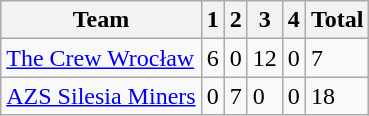<table class=wikitable>
<tr>
<th>Team</th>
<th>1</th>
<th>2</th>
<th>3</th>
<th>4</th>
<th>Total</th>
</tr>
<tr>
<td><a href='#'>The Crew Wrocław</a></td>
<td>6</td>
<td>0</td>
<td>12</td>
<td>0</td>
<td>7</td>
</tr>
<tr>
<td><a href='#'>AZS Silesia Miners</a></td>
<td>0</td>
<td>7</td>
<td>0</td>
<td>0</td>
<td>18</td>
</tr>
</table>
